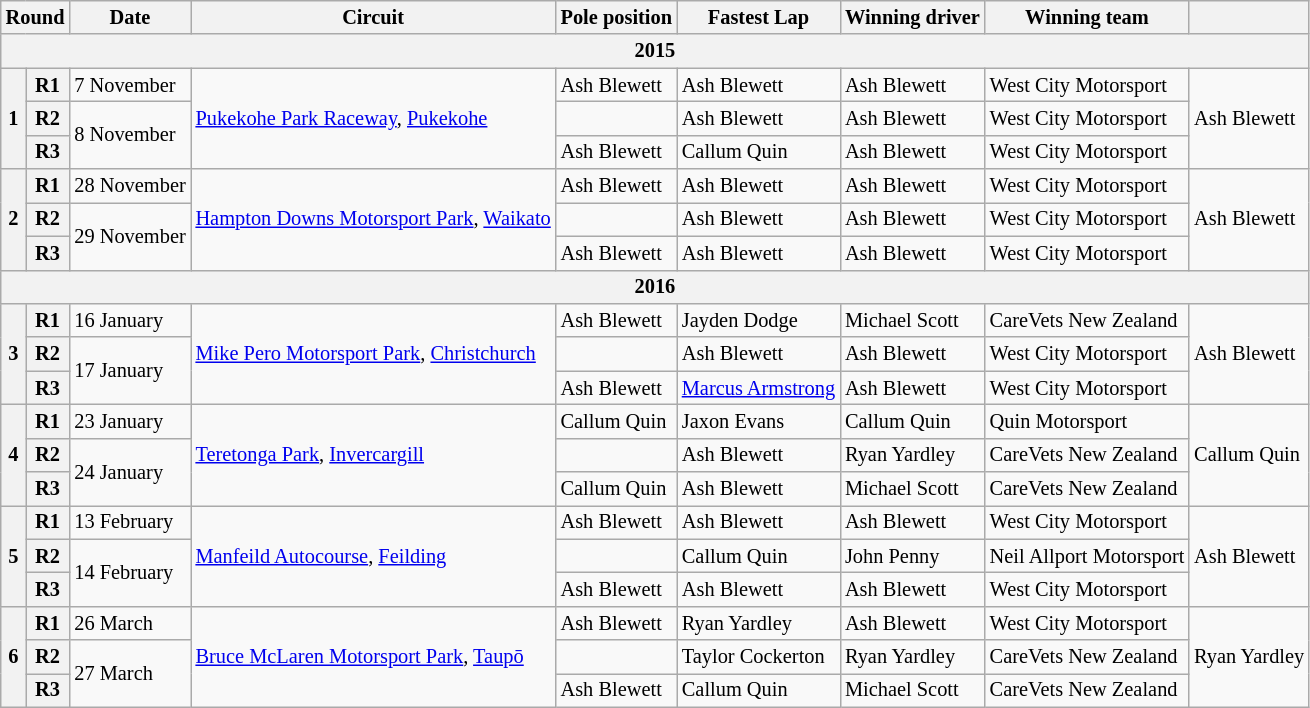<table class="wikitable" style="font-size: 85%">
<tr>
<th colspan=2>Round</th>
<th>Date</th>
<th>Circuit</th>
<th>Pole position</th>
<th>Fastest Lap</th>
<th>Winning driver</th>
<th>Winning team</th>
<th></th>
</tr>
<tr>
<th align="center" colspan=9>2015</th>
</tr>
<tr>
<th rowspan=3>1</th>
<th>R1</th>
<td>7 November</td>
<td rowspan=3><a href='#'>Pukekohe Park Raceway</a>, <a href='#'>Pukekohe</a></td>
<td> Ash Blewett</td>
<td> Ash Blewett</td>
<td> Ash Blewett</td>
<td>West City Motorsport</td>
<td rowspan=3> Ash Blewett</td>
</tr>
<tr>
<th>R2</th>
<td rowspan=2>8 November</td>
<td></td>
<td> Ash Blewett</td>
<td> Ash Blewett</td>
<td>West City Motorsport</td>
</tr>
<tr>
<th>R3</th>
<td> Ash Blewett</td>
<td> Callum Quin</td>
<td> Ash Blewett</td>
<td>West City Motorsport</td>
</tr>
<tr>
<th rowspan=3>2</th>
<th>R1</th>
<td>28 November</td>
<td rowspan=3><a href='#'>Hampton Downs Motorsport Park</a>, <a href='#'>Waikato</a></td>
<td> Ash Blewett</td>
<td> Ash Blewett</td>
<td> Ash Blewett</td>
<td>West City Motorsport</td>
<td rowspan=3> Ash Blewett</td>
</tr>
<tr>
<th>R2</th>
<td rowspan=2>29 November</td>
<td></td>
<td> Ash Blewett</td>
<td> Ash Blewett</td>
<td>West City Motorsport</td>
</tr>
<tr>
<th>R3</th>
<td> Ash Blewett</td>
<td> Ash Blewett</td>
<td> Ash Blewett</td>
<td>West City Motorsport</td>
</tr>
<tr>
<th align="center" colspan=9>2016</th>
</tr>
<tr>
<th rowspan=3>3</th>
<th>R1</th>
<td>16 January</td>
<td rowspan=3><a href='#'>Mike Pero Motorsport Park</a>, <a href='#'>Christchurch</a></td>
<td> Ash Blewett</td>
<td> Jayden Dodge</td>
<td> Michael Scott</td>
<td>CareVets New Zealand</td>
<td rowspan=3> Ash Blewett</td>
</tr>
<tr>
<th>R2</th>
<td rowspan=2>17 January</td>
<td></td>
<td> Ash Blewett</td>
<td> Ash Blewett</td>
<td>West City Motorsport</td>
</tr>
<tr>
<th>R3</th>
<td> Ash Blewett</td>
<td> <a href='#'>Marcus Armstrong</a></td>
<td> Ash Blewett</td>
<td>West City Motorsport</td>
</tr>
<tr>
<th rowspan=3>4</th>
<th>R1</th>
<td>23 January</td>
<td rowspan=3><a href='#'>Teretonga Park</a>, <a href='#'>Invercargill</a></td>
<td> Callum Quin</td>
<td> Jaxon Evans</td>
<td> Callum Quin</td>
<td>Quin Motorsport</td>
<td rowspan=3> Callum Quin</td>
</tr>
<tr>
<th>R2</th>
<td rowspan=2>24 January</td>
<td></td>
<td> Ash Blewett</td>
<td> Ryan Yardley</td>
<td>CareVets New Zealand</td>
</tr>
<tr>
<th>R3</th>
<td> Callum Quin</td>
<td> Ash Blewett</td>
<td> Michael Scott</td>
<td>CareVets New Zealand</td>
</tr>
<tr>
<th rowspan=3>5</th>
<th>R1</th>
<td>13 February</td>
<td rowspan=3><a href='#'>Manfeild Autocourse</a>, <a href='#'>Feilding</a></td>
<td> Ash Blewett</td>
<td> Ash Blewett</td>
<td> Ash Blewett</td>
<td>West City Motorsport</td>
<td rowspan=3> Ash Blewett</td>
</tr>
<tr>
<th>R2</th>
<td rowspan=2>14 February</td>
<td></td>
<td> Callum Quin</td>
<td> John Penny</td>
<td>Neil Allport Motorsport</td>
</tr>
<tr>
<th>R3</th>
<td> Ash Blewett</td>
<td> Ash Blewett</td>
<td> Ash Blewett</td>
<td>West City Motorsport</td>
</tr>
<tr>
<th rowspan=3>6</th>
<th>R1</th>
<td>26 March</td>
<td rowspan=3><a href='#'>Bruce McLaren Motorsport Park</a>, <a href='#'>Taupō</a></td>
<td> Ash Blewett</td>
<td> Ryan Yardley</td>
<td> Ash Blewett</td>
<td>West City Motorsport</td>
<td rowspan=3> Ryan Yardley</td>
</tr>
<tr>
<th>R2</th>
<td rowspan=2>27 March</td>
<td></td>
<td> Taylor Cockerton</td>
<td> Ryan Yardley</td>
<td>CareVets New Zealand</td>
</tr>
<tr>
<th>R3</th>
<td> Ash Blewett</td>
<td> Callum Quin</td>
<td> Michael Scott</td>
<td>CareVets New Zealand</td>
</tr>
</table>
